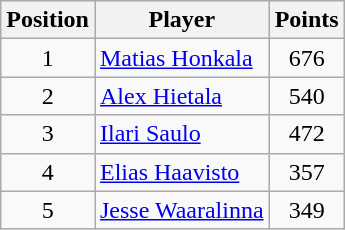<table class=wikitable>
<tr>
<th>Position</th>
<th>Player</th>
<th>Points</th>
</tr>
<tr>
<td align=center>1</td>
<td> <a href='#'>Matias Honkala</a></td>
<td align=center>676</td>
</tr>
<tr>
<td align=center>2</td>
<td> <a href='#'>Alex Hietala</a></td>
<td align=center>540</td>
</tr>
<tr>
<td align=center>3</td>
<td> <a href='#'>Ilari Saulo</a></td>
<td align=center>472</td>
</tr>
<tr>
<td align=center>4</td>
<td> <a href='#'>Elias Haavisto</a></td>
<td align=center>357</td>
</tr>
<tr>
<td align=center>5</td>
<td> <a href='#'>Jesse Waaralinna</a></td>
<td align=center>349</td>
</tr>
</table>
